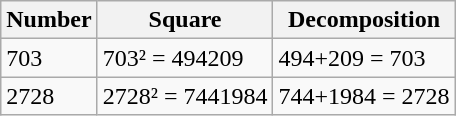<table class="wikitable">
<tr>
<th>Number</th>
<th>Square</th>
<th>Decomposition</th>
</tr>
<tr>
<td>703</td>
<td>703² = 494209</td>
<td>494+209 = 703</td>
</tr>
<tr>
<td>2728</td>
<td>2728² = 7441984</td>
<td>744+1984 = 2728</td>
</tr>
</table>
